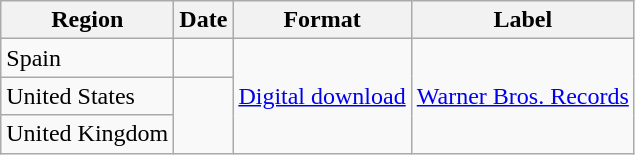<table class="wikitable">
<tr>
<th>Region</th>
<th>Date</th>
<th>Format</th>
<th>Label</th>
</tr>
<tr>
<td>Spain</td>
<td></td>
<td rowspan="3"><a href='#'>Digital download</a></td>
<td rowspan="3"><a href='#'>Warner Bros. Records</a></td>
</tr>
<tr>
<td>United States</td>
<td rowspan="2"></td>
</tr>
<tr>
<td>United Kingdom</td>
</tr>
</table>
